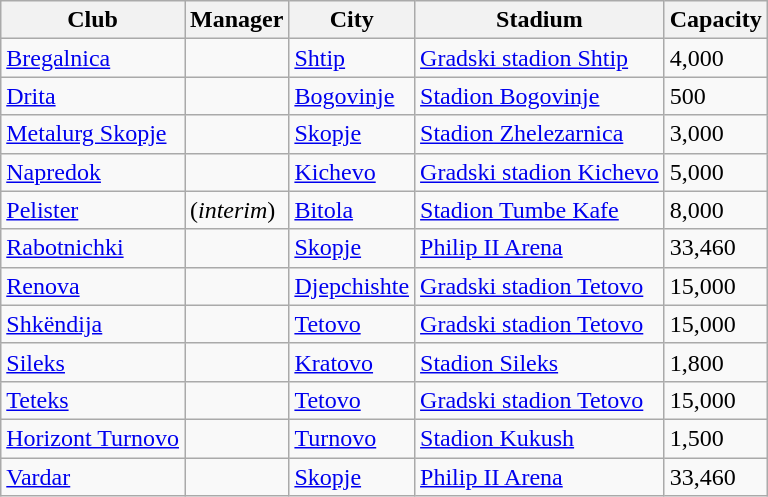<table class="wikitable sortable">
<tr>
<th>Club</th>
<th>Manager</th>
<th>City</th>
<th>Stadium</th>
<th>Capacity</th>
</tr>
<tr>
<td><a href='#'>Bregalnica</a></td>
<td> </td>
<td><a href='#'>Shtip</a></td>
<td><a href='#'>Gradski stadion Shtip</a></td>
<td>4,000</td>
</tr>
<tr>
<td><a href='#'>Drita</a></td>
<td> </td>
<td><a href='#'>Bogovinje</a></td>
<td><a href='#'>Stadion Bogovinje</a></td>
<td>500</td>
</tr>
<tr>
<td><a href='#'>Metalurg Skopje</a></td>
<td> </td>
<td><a href='#'>Skopje</a></td>
<td><a href='#'>Stadion Zhelezarnica</a></td>
<td>3,000</td>
</tr>
<tr>
<td><a href='#'>Napredok</a></td>
<td> </td>
<td><a href='#'>Kichevo</a></td>
<td><a href='#'>Gradski stadion Kichevo</a></td>
<td>5,000</td>
</tr>
<tr>
<td><a href='#'>Pelister</a></td>
<td>  (<em>interim</em>)</td>
<td><a href='#'>Bitola</a></td>
<td><a href='#'>Stadion Tumbe Kafe</a></td>
<td>8,000</td>
</tr>
<tr>
<td><a href='#'>Rabotnichki</a></td>
<td> </td>
<td><a href='#'>Skopje</a></td>
<td><a href='#'>Philip II Arena</a></td>
<td>33,460</td>
</tr>
<tr>
<td><a href='#'>Renova</a></td>
<td> </td>
<td><a href='#'>Djepchishte</a></td>
<td><a href='#'>Gradski stadion Tetovo</a></td>
<td>15,000</td>
</tr>
<tr>
<td><a href='#'>Shkëndija</a></td>
<td> </td>
<td><a href='#'>Tetovo</a></td>
<td><a href='#'>Gradski stadion Tetovo</a></td>
<td>15,000</td>
</tr>
<tr>
<td><a href='#'>Sileks</a></td>
<td> </td>
<td><a href='#'>Kratovo</a></td>
<td><a href='#'>Stadion Sileks</a></td>
<td>1,800</td>
</tr>
<tr>
<td><a href='#'>Teteks</a></td>
<td> </td>
<td><a href='#'>Tetovo</a></td>
<td><a href='#'>Gradski stadion Tetovo</a></td>
<td>15,000</td>
</tr>
<tr>
<td><a href='#'>Horizont Turnovo</a></td>
<td> </td>
<td><a href='#'>Turnovo</a></td>
<td><a href='#'>Stadion Kukush</a></td>
<td>1,500</td>
</tr>
<tr>
<td><a href='#'>Vardar</a></td>
<td> </td>
<td><a href='#'>Skopje</a></td>
<td><a href='#'>Philip II Arena</a></td>
<td>33,460</td>
</tr>
</table>
